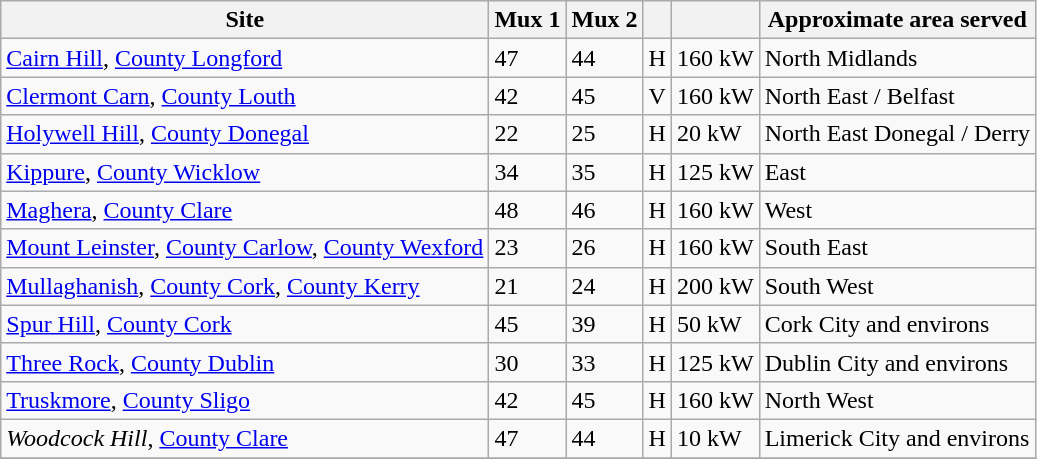<table class="wikitable sortable">
<tr>
<th>Site</th>
<th>Mux 1</th>
<th>Mux 2</th>
<th><a href='#'></a></th>
<th><a href='#'></a></th>
<th>Approximate area served</th>
</tr>
<tr>
<td><a href='#'>Cairn Hill</a>, <a href='#'>County Longford</a></td>
<td>47</td>
<td>44</td>
<td>H</td>
<td>160 kW</td>
<td>North Midlands</td>
</tr>
<tr>
<td><a href='#'>Clermont Carn</a>, <a href='#'>County Louth</a></td>
<td>42</td>
<td>45</td>
<td>V</td>
<td>160 kW</td>
<td>North East / Belfast</td>
</tr>
<tr>
<td><a href='#'>Holywell Hill</a>, <a href='#'>County Donegal</a></td>
<td>22</td>
<td>25</td>
<td>H</td>
<td>20 kW</td>
<td>North East Donegal / Derry</td>
</tr>
<tr>
<td><a href='#'>Kippure</a>, <a href='#'>County Wicklow</a></td>
<td>34</td>
<td>35</td>
<td>H</td>
<td>125 kW</td>
<td>East</td>
</tr>
<tr>
<td><a href='#'>Maghera</a>, <a href='#'>County Clare</a></td>
<td>48</td>
<td>46</td>
<td>H</td>
<td>160 kW</td>
<td>West</td>
</tr>
<tr>
<td><a href='#'>Mount Leinster</a>, <a href='#'>County Carlow</a>, <a href='#'>County Wexford</a></td>
<td>23</td>
<td>26</td>
<td>H</td>
<td>160 kW</td>
<td>South East</td>
</tr>
<tr>
<td><a href='#'>Mullaghanish</a>, <a href='#'>County Cork</a>, <a href='#'>County Kerry</a></td>
<td>21</td>
<td>24</td>
<td>H</td>
<td>200 kW</td>
<td>South West</td>
</tr>
<tr>
<td><a href='#'>Spur Hill</a>, <a href='#'>County Cork</a></td>
<td>45</td>
<td>39</td>
<td>H</td>
<td>50 kW</td>
<td>Cork City and environs</td>
</tr>
<tr>
<td><a href='#'>Three Rock</a>, <a href='#'>County Dublin</a></td>
<td>30</td>
<td>33</td>
<td>H</td>
<td>125 kW</td>
<td>Dublin City and environs</td>
</tr>
<tr>
<td><a href='#'>Truskmore</a>, <a href='#'>County Sligo</a></td>
<td>42</td>
<td>45</td>
<td>H</td>
<td>160 kW</td>
<td>North West</td>
</tr>
<tr>
<td><em>Woodcock Hill</em>, <a href='#'>County Clare</a></td>
<td>47</td>
<td>44</td>
<td>H</td>
<td>10 kW</td>
<td>Limerick City and environs</td>
</tr>
<tr>
</tr>
</table>
